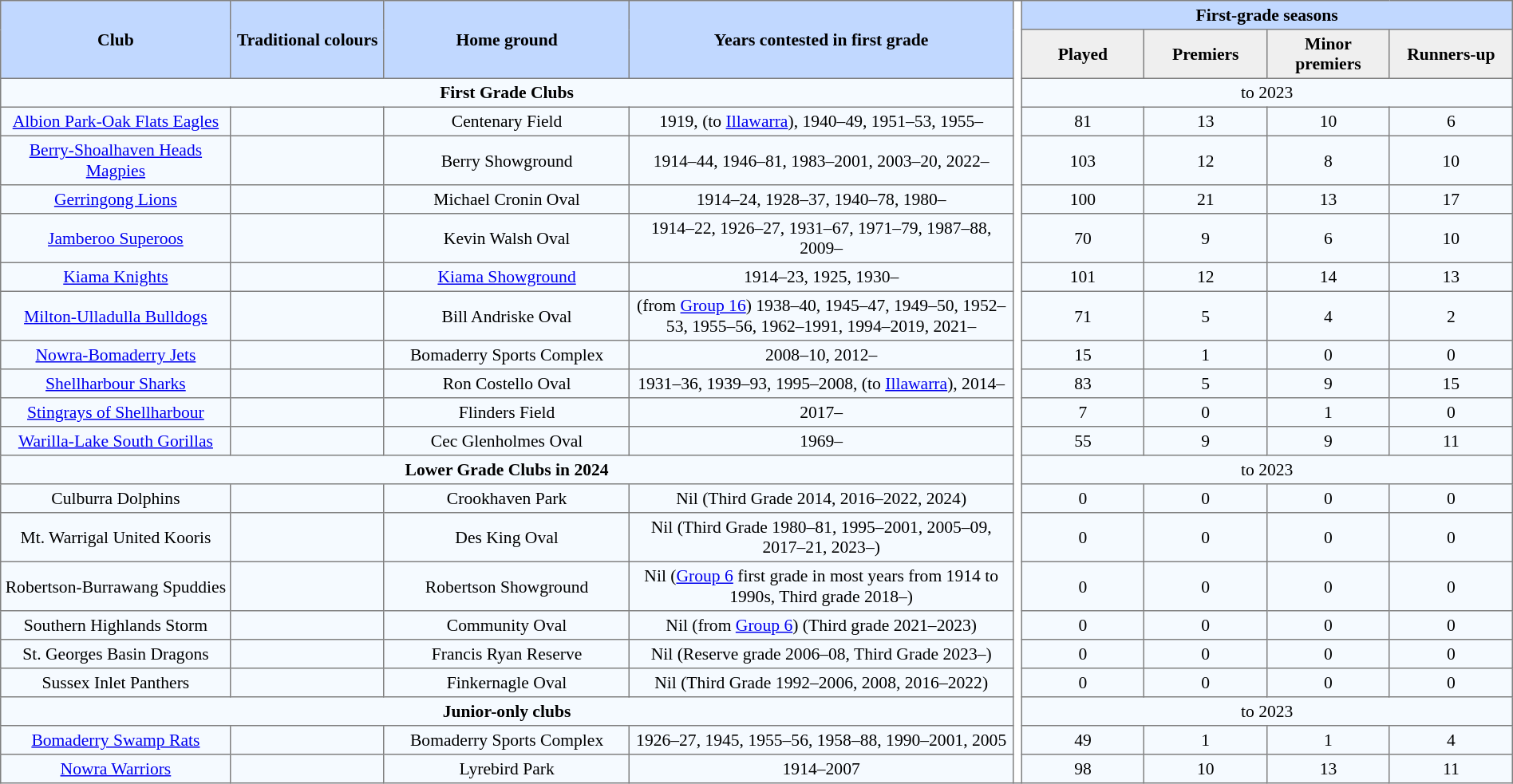<table border=1 style="border-collapse:collapse; font-size:90%;" cellpadding=3 cellspacing=0 width=100%>
<tr bgcolor=#C1D8FF>
<th rowspan=2 width=15%>Club</th>
<th rowspan=2 width=10%>Traditional colours</th>
<th rowspan=2 width=16%>Home ground</th>
<th rowspan=2 width=25%>Years contested in first grade</th>
<td rowspan="40" width="0.5%" bgcolor="ffffff"></td>
<th colspan=4>First-grade seasons</th>
</tr>
<tr bgcolor=#EFEFEF>
<th width=8%>Played</th>
<th width=8%>Premiers</th>
<th width=8%>Minor premiers</th>
<th width=8%>Runners-up</th>
</tr>
<tr align=center bgcolor=#F5FAFF>
<td colspan=4><strong>First Grade Clubs</strong></td>
<td colspan=4>to 2023</td>
</tr>
<tr align="center" bgcolor="#F5FAFF">
<td><a href='#'>Albion Park-Oak Flats Eagles</a></td>
<td></td>
<td>Centenary Field</td>
<td>1919, (to <a href='#'>Illawarra</a>), 1940–49, 1951–53, 1955–</td>
<td>81</td>
<td>13</td>
<td>10</td>
<td>6</td>
</tr>
<tr align=center bgcolor=#F5FAFF>
<td><a href='#'>Berry-Shoalhaven Heads Magpies</a></td>
<td></td>
<td>Berry Showground</td>
<td>1914–44, 1946–81, 1983–2001, 2003–20, 2022–</td>
<td>103</td>
<td>12</td>
<td>8</td>
<td>10</td>
</tr>
<tr align=center bgcolor=#F5FAFF>
<td><a href='#'>Gerringong Lions</a></td>
<td></td>
<td>Michael Cronin Oval</td>
<td>1914–24, 1928–37, 1940–78, 1980–</td>
<td>100</td>
<td>21</td>
<td>13</td>
<td>17</td>
</tr>
<tr align=center bgcolor=#F5FAFF>
<td><a href='#'>Jamberoo Superoos</a></td>
<td></td>
<td>Kevin Walsh Oval</td>
<td>1914–22, 1926–27, 1931–67, 1971–79, 1987–88, 2009–</td>
<td>70</td>
<td>9</td>
<td>6</td>
<td>10</td>
</tr>
<tr align=center bgcolor=#F5FAFF>
<td><a href='#'>Kiama Knights</a></td>
<td></td>
<td><a href='#'>Kiama Showground</a></td>
<td>1914–23, 1925, 1930–</td>
<td>101</td>
<td>12</td>
<td>14</td>
<td>13</td>
</tr>
<tr align="center" bgcolor="#F5FAFF">
<td><a href='#'>Milton-Ulladulla Bulldogs</a></td>
<td></td>
<td>Bill Andriske Oval</td>
<td>(from <a href='#'>Group 16</a>) 1938–40, 1945–47, 1949–50, 1952–53, 1955–56, 1962–1991, 1994–2019, 2021–</td>
<td>71</td>
<td>5</td>
<td>4</td>
<td>2</td>
</tr>
<tr align="center" bgcolor="#F5FAFF">
<td><a href='#'>Nowra-Bomaderry Jets</a></td>
<td></td>
<td>Bomaderry Sports Complex</td>
<td>2008–10, 2012–</td>
<td>15</td>
<td>1</td>
<td>0</td>
<td>0</td>
</tr>
<tr align="center" bgcolor="#F5FAFF">
<td><a href='#'>Shellharbour Sharks</a></td>
<td></td>
<td>Ron Costello Oval</td>
<td>1931–36, 1939–93, 1995–2008, (to <a href='#'>Illawarra</a>), 2014–</td>
<td>83</td>
<td>5</td>
<td>9</td>
<td>15</td>
</tr>
<tr align="center" bgcolor="#F5FAFF">
<td><a href='#'>Stingrays of Shellharbour</a></td>
<td></td>
<td>Flinders Field</td>
<td>2017–</td>
<td>7</td>
<td>0</td>
<td>1</td>
<td>0</td>
</tr>
<tr align="center" bgcolor="#F5FAFF">
<td><a href='#'>Warilla-Lake South Gorillas</a></td>
<td></td>
<td>Cec Glenholmes Oval</td>
<td>1969–</td>
<td>55</td>
<td>9</td>
<td>9</td>
<td>11</td>
</tr>
<tr align="center" bgcolor="#F5FAFF">
<td colspan="4"><strong>Lower Grade Clubs in 2024</strong></td>
<td colspan="4">to 2023</td>
</tr>
<tr align="center" bgcolor="#F5FAFF">
<td>Culburra Dolphins</td>
<td></td>
<td>Crookhaven Park</td>
<td>Nil (Third Grade 2014, 2016–2022, 2024)</td>
<td>0</td>
<td>0</td>
<td>0</td>
<td>0</td>
</tr>
<tr align=center bgcolor=#F5FAFF>
<td>Mt. Warrigal United Kooris</td>
<td></td>
<td>Des King Oval</td>
<td>Nil (Third Grade 1980–81, 1995–2001, 2005–09, 2017–21, 2023–)</td>
<td>0</td>
<td>0</td>
<td>0</td>
<td>0</td>
</tr>
<tr align="center" bgcolor="#F5FAFF">
<td>Robertson-Burrawang Spuddies</td>
<td></td>
<td>Robertson Showground</td>
<td>Nil (<a href='#'>Group 6</a> first grade in most years from 1914 to 1990s, Third grade 2018–)</td>
<td>0</td>
<td>0</td>
<td>0</td>
<td>0</td>
</tr>
<tr align="center" bgcolor="#F5FAFF">
<td>Southern Highlands Storm</td>
<td></td>
<td>Community Oval</td>
<td>Nil (from <a href='#'>Group 6</a>) (Third grade 2021–2023)</td>
<td>0</td>
<td>0</td>
<td>0</td>
<td>0</td>
</tr>
<tr align="center" bgcolor="#F5FAFF">
<td>St. Georges Basin Dragons</td>
<td></td>
<td>Francis Ryan Reserve</td>
<td>Nil (Reserve grade 2006–08, Third Grade 2023–)</td>
<td>0</td>
<td>0</td>
<td>0</td>
<td>0</td>
</tr>
<tr align="center" bgcolor="#F5FAFF">
<td>Sussex Inlet Panthers</td>
<td></td>
<td>Finkernagle Oval</td>
<td>Nil (Third Grade 1992–2006, 2008, 2016–2022)</td>
<td>0</td>
<td>0</td>
<td>0</td>
<td>0</td>
</tr>
<tr align="center" bgcolor="#F5FAFF">
<td colspan="4"><strong>Junior-only clubs</strong></td>
<td colspan="4">to 2023</td>
</tr>
<tr align="center" bgcolor="#F5FAFF">
<td><a href='#'>Bomaderry Swamp Rats</a></td>
<td></td>
<td>Bomaderry Sports Complex</td>
<td>1926–27, 1945, 1955–56, 1958–88, 1990–2001, 2005</td>
<td>49</td>
<td>1</td>
<td>1</td>
<td>4</td>
</tr>
<tr align="center" bgcolor="#F5FAFF">
<td><a href='#'>Nowra Warriors</a></td>
<td></td>
<td>Lyrebird Park</td>
<td>1914–2007</td>
<td>98</td>
<td>10</td>
<td>13</td>
<td>11</td>
</tr>
</table>
